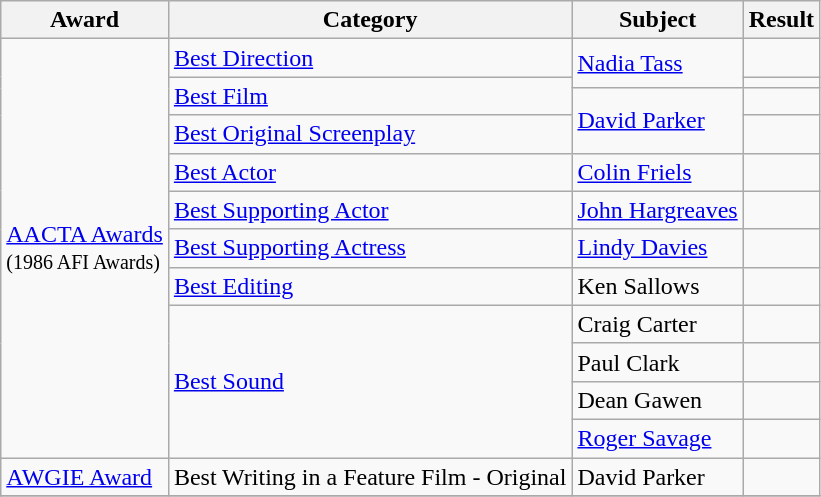<table class="wikitable">
<tr>
<th>Award</th>
<th>Category</th>
<th>Subject</th>
<th>Result</th>
</tr>
<tr>
<td rowspan=12><a href='#'>AACTA Awards</a><br><small>(1986 AFI Awards)</small></td>
<td><a href='#'>Best Direction</a></td>
<td rowspan=2><a href='#'>Nadia Tass</a></td>
<td></td>
</tr>
<tr>
<td rowspan=2><a href='#'>Best Film</a></td>
<td></td>
</tr>
<tr>
<td rowspan=2><a href='#'>David Parker</a></td>
<td></td>
</tr>
<tr>
<td><a href='#'>Best Original Screenplay</a></td>
<td></td>
</tr>
<tr>
<td><a href='#'>Best Actor</a></td>
<td><a href='#'>Colin Friels</a></td>
<td></td>
</tr>
<tr>
<td><a href='#'>Best Supporting Actor</a></td>
<td><a href='#'>John Hargreaves</a></td>
<td></td>
</tr>
<tr>
<td><a href='#'>Best Supporting Actress</a></td>
<td><a href='#'>Lindy Davies</a></td>
<td></td>
</tr>
<tr>
<td><a href='#'>Best Editing</a></td>
<td>Ken Sallows</td>
<td></td>
</tr>
<tr>
<td rowspan=4><a href='#'>Best Sound</a></td>
<td>Craig Carter</td>
<td></td>
</tr>
<tr>
<td>Paul Clark</td>
<td></td>
</tr>
<tr>
<td>Dean Gawen</td>
<td></td>
</tr>
<tr>
<td><a href='#'>Roger Savage</a></td>
<td></td>
</tr>
<tr>
<td><a href='#'>AWGIE Award</a></td>
<td>Best Writing in a Feature Film - Original</td>
<td>David Parker</td>
<td></td>
</tr>
<tr>
</tr>
</table>
